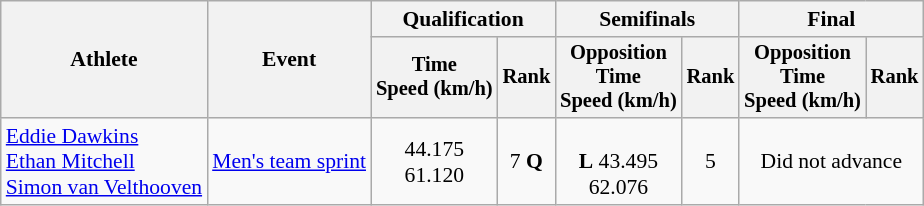<table class="wikitable" style="font-size:90%">
<tr>
<th rowspan="2">Athlete</th>
<th rowspan="2">Event</th>
<th colspan=2>Qualification</th>
<th colspan=2>Semifinals</th>
<th colspan=2>Final</th>
</tr>
<tr style="font-size:95%">
<th>Time<br>Speed (km/h)</th>
<th>Rank</th>
<th>Opposition<br>Time<br>Speed (km/h)</th>
<th>Rank</th>
<th>Opposition<br>Time<br>Speed (km/h)</th>
<th>Rank</th>
</tr>
<tr align=center>
<td align=left><a href='#'>Eddie Dawkins</a><br><a href='#'>Ethan Mitchell</a><br><a href='#'>Simon van Velthooven</a></td>
<td align=left><a href='#'>Men's team sprint</a></td>
<td>44.175<br>61.120</td>
<td>7 <strong>Q</strong></td>
<td><br><strong>L</strong> 43.495 <br>62.076</td>
<td>5</td>
<td colspan=2>Did not advance</td>
</tr>
</table>
